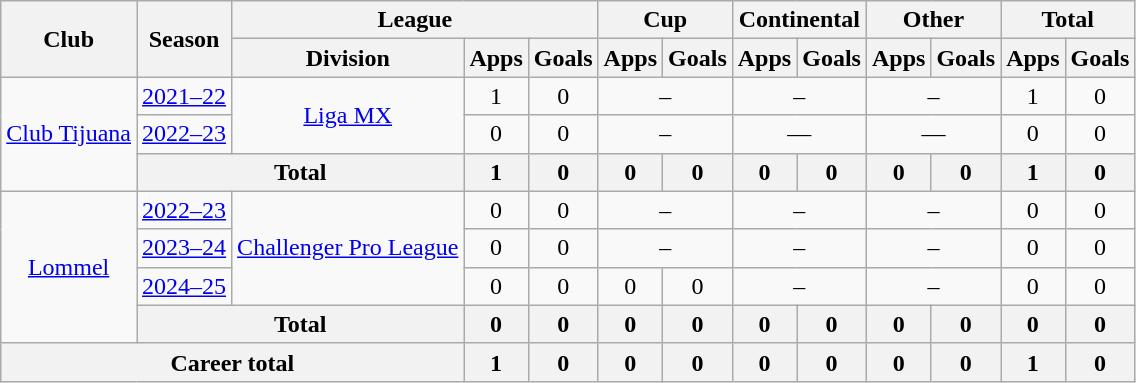<table class="wikitable" style="text-align:center">
<tr>
<th rowspan="2">Club</th>
<th rowspan="2">Season</th>
<th colspan="3">League</th>
<th colspan="2">Cup</th>
<th colspan="2">Continental</th>
<th colspan="2">Other</th>
<th colspan="2">Total</th>
</tr>
<tr>
<th>Division</th>
<th>Apps</th>
<th>Goals</th>
<th>Apps</th>
<th>Goals</th>
<th>Apps</th>
<th>Goals</th>
<th>Apps</th>
<th>Goals</th>
<th>Apps</th>
<th>Goals</th>
</tr>
<tr>
<td rowspan="3"><a href='#'>Club Tijuana</a></td>
<td><a href='#'>2021–22</a></td>
<td rowspan="2"><a href='#'>Liga MX</a></td>
<td>1</td>
<td>0</td>
<td colspan="2">–</td>
<td colspan="2">–</td>
<td colspan="2">–</td>
<td>1</td>
<td>0</td>
</tr>
<tr>
<td><a href='#'>2022–23</a></td>
<td>0</td>
<td>0</td>
<td colspan="2">–</td>
<td colspan="2">—</td>
<td colspan="2">—</td>
<td>0</td>
<td>0</td>
</tr>
<tr>
<th colspan="2">Total</th>
<th>1</th>
<th>0</th>
<th>0</th>
<th>0</th>
<th>0</th>
<th>0</th>
<th>0</th>
<th>0</th>
<th>1</th>
<th>0</th>
</tr>
<tr>
<td rowspan="4"><a href='#'>Lommel</a></td>
<td><a href='#'>2022–23</a></td>
<td rowspan="3"><a href='#'>Challenger Pro League</a></td>
<td>0</td>
<td>0</td>
<td colspan="2">–</td>
<td colspan="2">–</td>
<td colspan="2">–</td>
<td>0</td>
<td>0</td>
</tr>
<tr>
<td><a href='#'>2023–24</a></td>
<td>0</td>
<td>0</td>
<td colspan="2">–</td>
<td colspan="2">–</td>
<td colspan="2">–</td>
<td>0</td>
<td>0</td>
</tr>
<tr>
<td><a href='#'>2024–25</a></td>
<td>0</td>
<td>0</td>
<td>0</td>
<td>0</td>
<td colspan="2">–</td>
<td colspan="2">–</td>
<td>0</td>
<td>0</td>
</tr>
<tr>
<th colspan="2">Total</th>
<th>0</th>
<th>0</th>
<th>0</th>
<th>0</th>
<th>0</th>
<th>0</th>
<th>0</th>
<th>0</th>
<th>0</th>
<th>0</th>
</tr>
<tr>
<th colspan="3">Career total</th>
<th>1</th>
<th>0</th>
<th>0</th>
<th>0</th>
<th>0</th>
<th>0</th>
<th>0</th>
<th>0</th>
<th>1</th>
<th>0</th>
</tr>
</table>
